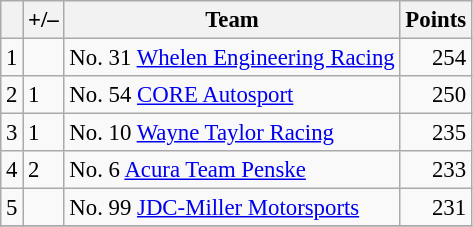<table class="wikitable" style="font-size: 95%;">
<tr>
<th scope="col"></th>
<th scope="col">+/–</th>
<th scope="col">Team</th>
<th scope="col">Points</th>
</tr>
<tr>
<td align=center>1</td>
<td align="left"></td>
<td> No. 31 <a href='#'>Whelen Engineering Racing</a></td>
<td align=right>254</td>
</tr>
<tr>
<td align=center>2</td>
<td align="left"> 1</td>
<td> No. 54 <a href='#'>CORE Autosport</a></td>
<td align=right>250</td>
</tr>
<tr>
<td align=center>3</td>
<td align="left"> 1</td>
<td> No. 10 <a href='#'>Wayne Taylor Racing</a></td>
<td align=right>235</td>
</tr>
<tr>
<td align=center>4</td>
<td align="left"> 2</td>
<td> No. 6 <a href='#'>Acura Team Penske</a></td>
<td align=right>233</td>
</tr>
<tr>
<td align=center>5</td>
<td align="left"></td>
<td> No. 99 <a href='#'>JDC-Miller Motorsports</a></td>
<td align=right>231</td>
</tr>
<tr>
</tr>
</table>
